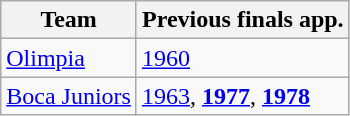<table class="wikitable">
<tr>
<th>Team</th>
<th>Previous finals app.</th>
</tr>
<tr>
<td> <a href='#'>Olimpia</a></td>
<td><a href='#'>1960</a></td>
</tr>
<tr>
<td> <a href='#'>Boca Juniors</a></td>
<td><a href='#'>1963</a>, <strong><a href='#'>1977</a></strong>, <strong><a href='#'>1978</a></strong></td>
</tr>
</table>
